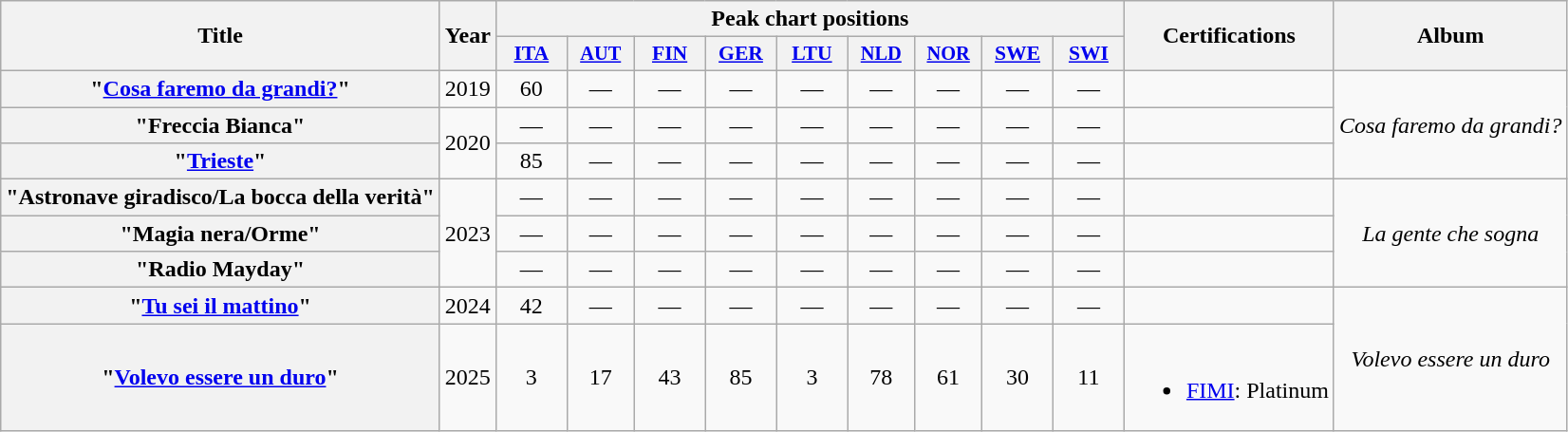<table class="wikitable plainrowheaders" style="text-align:center;">
<tr>
<th scope="col" rowspan="2">Title</th>
<th scope="col" rowspan="2">Year</th>
<th scope="col" colspan="9">Peak chart positions</th>
<th scope="col" rowspan="2">Certifications</th>
<th scope="col" rowspan="2">Album</th>
</tr>
<tr>
<th scope="col" style="width:3em;font-size:90%;"><a href='#'>ITA</a><br></th>
<th scope="col" style="width:3em;font-size:85%;"><a href='#'>AUT</a><br></th>
<th scope="col" style="width:3em;font-size:90%;"><a href='#'>FIN</a><br></th>
<th scope="col" style="width:3em;font-size:90%;"><a href='#'>GER</a><br></th>
<th scope="col" style="width:3em;font-size:90%;"><a href='#'>LTU</a><br></th>
<th scope="col" style="width:3em;font-size:85%;"><a href='#'>NLD</a><br></th>
<th scope="col" style="width:3em;font-size:85%;"><a href='#'>NOR</a><br></th>
<th scope="col" style="width:3em;font-size:90%;"><a href='#'>SWE</a><br></th>
<th scope="col" style="width:3em;font-size:90%;"><a href='#'>SWI</a><br></th>
</tr>
<tr>
<th scope="row">"<a href='#'>Cosa faremo da grandi?</a>"</th>
<td>2019</td>
<td>60</td>
<td>—</td>
<td>—</td>
<td>—</td>
<td>—</td>
<td>—</td>
<td>—</td>
<td>—</td>
<td>—</td>
<td></td>
<td rowspan="3"><em>Cosa faremo da grandi?</em></td>
</tr>
<tr>
<th scope="row">"Freccia Bianca"</th>
<td rowspan="2">2020</td>
<td>—</td>
<td>—</td>
<td>—</td>
<td>—</td>
<td>—</td>
<td>—</td>
<td>—</td>
<td>—</td>
<td>—</td>
<td></td>
</tr>
<tr>
<th scope="row">"<a href='#'>Trieste</a>"</th>
<td>85</td>
<td>—</td>
<td>—</td>
<td>—</td>
<td>—</td>
<td>—</td>
<td>—</td>
<td>—</td>
<td>—</td>
<td></td>
</tr>
<tr>
<th scope="row">"Astronave giradisco/La bocca della verità"</th>
<td rowspan="3">2023</td>
<td>—</td>
<td>—</td>
<td>—</td>
<td>—</td>
<td>—</td>
<td>—</td>
<td>—</td>
<td>—</td>
<td>—</td>
<td></td>
<td rowspan="3"><em>La gente che sogna</em></td>
</tr>
<tr>
<th scope="row">"Magia nera/Orme"</th>
<td>—</td>
<td>—</td>
<td>—</td>
<td>—</td>
<td>—</td>
<td>—</td>
<td>—</td>
<td>—</td>
<td>—</td>
<td></td>
</tr>
<tr>
<th scope="row">"Radio Mayday"</th>
<td>—</td>
<td>—</td>
<td>—</td>
<td>—</td>
<td>—</td>
<td>—</td>
<td>—</td>
<td>—</td>
<td>—</td>
<td></td>
</tr>
<tr>
<th scope="row">"<a href='#'>Tu sei il mattino</a>"</th>
<td>2024</td>
<td>42</td>
<td>—</td>
<td>—</td>
<td>—</td>
<td>—</td>
<td>—</td>
<td>—</td>
<td>—</td>
<td>—</td>
<td></td>
<td rowspan="2"><em>Volevo essere un duro</em></td>
</tr>
<tr>
<th scope="row">"<a href='#'>Volevo essere un duro</a>"</th>
<td>2025</td>
<td>3</td>
<td>17</td>
<td>43</td>
<td>85</td>
<td>3</td>
<td>78</td>
<td>61</td>
<td>30</td>
<td>11</td>
<td><br><ul><li><a href='#'>FIMI</a>: Platinum</li></ul></td>
</tr>
</table>
